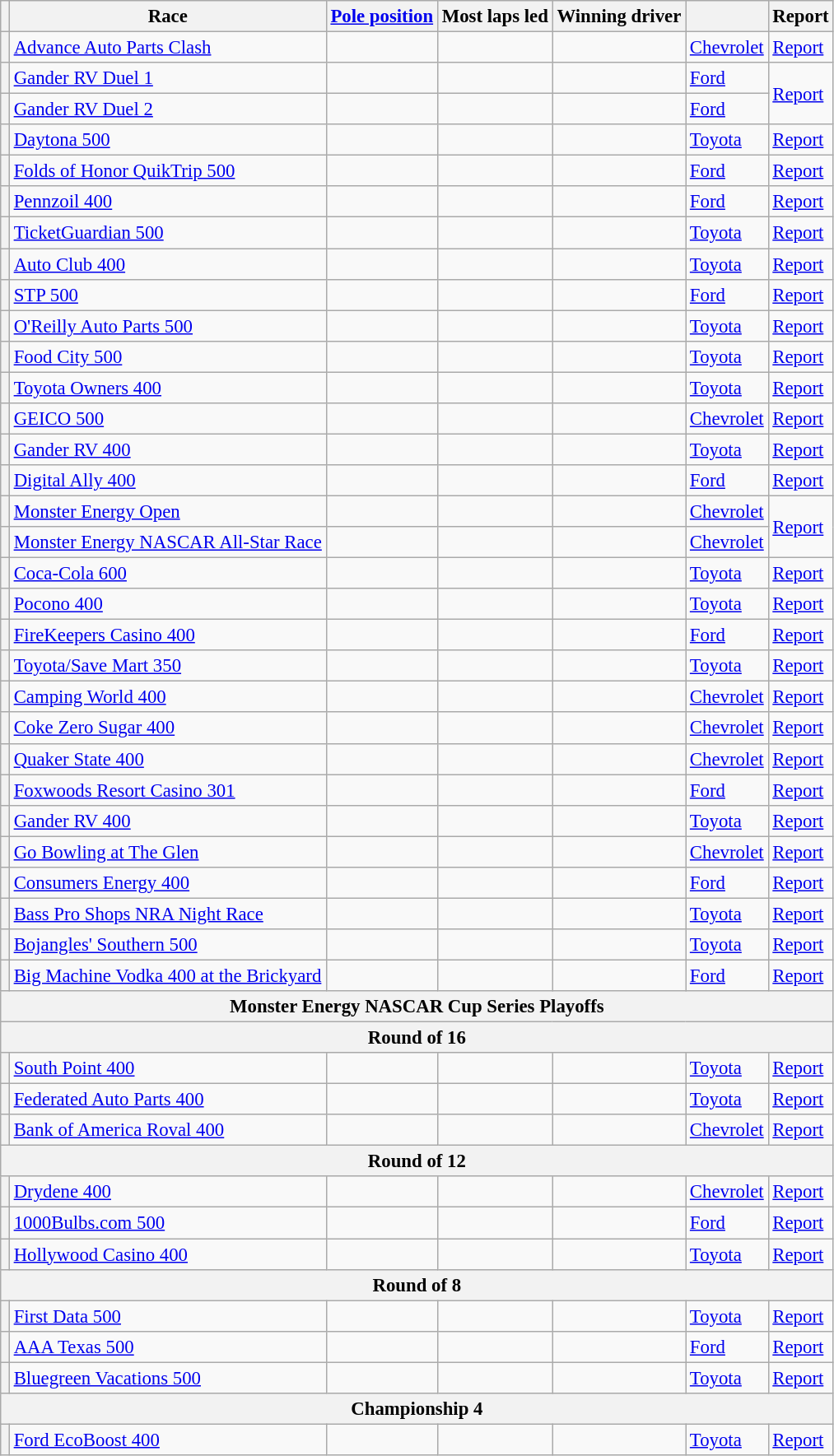<table class="wikitable" style="font-size:95%">
<tr>
<th></th>
<th>Race</th>
<th><a href='#'>Pole position</a></th>
<th>Most laps led</th>
<th>Winning driver</th>
<th></th>
<th class="unsortable">Report</th>
</tr>
<tr>
<th></th>
<td><a href='#'>Advance Auto Parts Clash</a></td>
<td></td>
<td></td>
<td></td>
<td><a href='#'>Chevrolet</a></td>
<td><a href='#'>Report</a></td>
</tr>
<tr>
<th></th>
<td><a href='#'>Gander RV Duel 1</a></td>
<td></td>
<td></td>
<td></td>
<td><a href='#'>Ford</a></td>
<td rowspan="2"><a href='#'>Report</a></td>
</tr>
<tr>
<th></th>
<td><a href='#'>Gander RV Duel 2</a></td>
<td></td>
<td></td>
<td></td>
<td><a href='#'>Ford</a></td>
</tr>
<tr>
<th></th>
<td><a href='#'>Daytona 500</a></td>
<td></td>
<td></td>
<td></td>
<td><a href='#'>Toyota</a></td>
<td><a href='#'>Report</a></td>
</tr>
<tr>
<th></th>
<td><a href='#'>Folds of Honor QuikTrip 500</a></td>
<td></td>
<td></td>
<td></td>
<td><a href='#'>Ford</a></td>
<td><a href='#'>Report</a></td>
</tr>
<tr>
<th></th>
<td><a href='#'>Pennzoil 400</a></td>
<td></td>
<td></td>
<td></td>
<td><a href='#'>Ford</a></td>
<td><a href='#'>Report</a></td>
</tr>
<tr>
<th></th>
<td><a href='#'>TicketGuardian 500</a></td>
<td></td>
<td></td>
<td></td>
<td><a href='#'>Toyota</a></td>
<td><a href='#'>Report</a></td>
</tr>
<tr>
<th></th>
<td><a href='#'>Auto Club 400</a></td>
<td></td>
<td></td>
<td></td>
<td><a href='#'>Toyota</a></td>
<td><a href='#'>Report</a></td>
</tr>
<tr>
<th></th>
<td><a href='#'>STP 500</a></td>
<td></td>
<td></td>
<td></td>
<td><a href='#'>Ford</a></td>
<td><a href='#'>Report</a></td>
</tr>
<tr>
<th></th>
<td><a href='#'>O'Reilly Auto Parts 500</a></td>
<td></td>
<td></td>
<td></td>
<td><a href='#'>Toyota</a></td>
<td><a href='#'>Report</a></td>
</tr>
<tr>
<th></th>
<td><a href='#'>Food City 500</a></td>
<td></td>
<td></td>
<td></td>
<td><a href='#'>Toyota</a></td>
<td><a href='#'>Report</a></td>
</tr>
<tr>
<th></th>
<td><a href='#'>Toyota Owners 400</a></td>
<td></td>
<td></td>
<td></td>
<td><a href='#'>Toyota</a></td>
<td><a href='#'>Report</a></td>
</tr>
<tr>
<th></th>
<td><a href='#'>GEICO 500</a></td>
<td></td>
<td></td>
<td></td>
<td><a href='#'>Chevrolet</a></td>
<td><a href='#'>Report</a></td>
</tr>
<tr>
<th></th>
<td><a href='#'>Gander RV 400</a></td>
<td></td>
<td></td>
<td></td>
<td><a href='#'>Toyota</a></td>
<td><a href='#'>Report</a></td>
</tr>
<tr>
<th></th>
<td><a href='#'>Digital Ally 400</a></td>
<td></td>
<td></td>
<td></td>
<td><a href='#'>Ford</a></td>
<td><a href='#'>Report</a></td>
</tr>
<tr>
<th></th>
<td><a href='#'>Monster Energy Open</a></td>
<td></td>
<td></td>
<td></td>
<td><a href='#'>Chevrolet</a></td>
<td rowspan="2"><a href='#'>Report</a></td>
</tr>
<tr>
<th></th>
<td><a href='#'>Monster Energy NASCAR All-Star Race</a></td>
<td></td>
<td></td>
<td></td>
<td><a href='#'>Chevrolet</a></td>
</tr>
<tr>
<th></th>
<td><a href='#'>Coca-Cola 600</a></td>
<td></td>
<td></td>
<td></td>
<td><a href='#'>Toyota</a></td>
<td><a href='#'>Report</a></td>
</tr>
<tr>
<th></th>
<td><a href='#'>Pocono 400</a></td>
<td></td>
<td></td>
<td></td>
<td><a href='#'>Toyota</a></td>
<td><a href='#'>Report</a></td>
</tr>
<tr>
<th></th>
<td><a href='#'>FireKeepers Casino 400</a></td>
<td></td>
<td></td>
<td></td>
<td><a href='#'>Ford</a></td>
<td><a href='#'>Report</a></td>
</tr>
<tr>
<th></th>
<td><a href='#'>Toyota/Save Mart 350</a></td>
<td></td>
<td></td>
<td></td>
<td><a href='#'>Toyota</a></td>
<td><a href='#'>Report</a></td>
</tr>
<tr>
<th></th>
<td><a href='#'>Camping World 400</a></td>
<td></td>
<td></td>
<td></td>
<td><a href='#'>Chevrolet</a></td>
<td><a href='#'>Report</a></td>
</tr>
<tr>
<th></th>
<td><a href='#'>Coke Zero Sugar 400</a></td>
<td></td>
<td></td>
<td></td>
<td><a href='#'>Chevrolet</a></td>
<td><a href='#'>Report</a></td>
</tr>
<tr>
<th></th>
<td><a href='#'>Quaker State 400</a></td>
<td></td>
<td></td>
<td></td>
<td><a href='#'>Chevrolet</a></td>
<td><a href='#'>Report</a></td>
</tr>
<tr>
<th></th>
<td><a href='#'>Foxwoods Resort Casino 301</a></td>
<td></td>
<td></td>
<td></td>
<td><a href='#'>Ford</a></td>
<td><a href='#'>Report</a></td>
</tr>
<tr>
<th></th>
<td><a href='#'>Gander RV 400</a></td>
<td></td>
<td></td>
<td></td>
<td><a href='#'>Toyota</a></td>
<td><a href='#'>Report</a></td>
</tr>
<tr>
<th></th>
<td><a href='#'>Go Bowling at The Glen</a></td>
<td></td>
<td></td>
<td></td>
<td><a href='#'>Chevrolet</a></td>
<td><a href='#'>Report</a></td>
</tr>
<tr>
<th></th>
<td><a href='#'>Consumers Energy 400</a></td>
<td></td>
<td></td>
<td></td>
<td><a href='#'>Ford</a></td>
<td><a href='#'>Report</a></td>
</tr>
<tr>
<th></th>
<td><a href='#'>Bass Pro Shops NRA Night Race</a></td>
<td></td>
<td></td>
<td></td>
<td><a href='#'>Toyota</a></td>
<td><a href='#'>Report</a></td>
</tr>
<tr>
<th></th>
<td><a href='#'>Bojangles' Southern 500</a></td>
<td></td>
<td></td>
<td></td>
<td><a href='#'>Toyota</a></td>
<td><a href='#'>Report</a></td>
</tr>
<tr>
<th></th>
<td><a href='#'>Big Machine Vodka 400 at the Brickyard</a></td>
<td></td>
<td></td>
<td></td>
<td><a href='#'>Ford</a></td>
<td><a href='#'>Report</a></td>
</tr>
<tr>
<th colspan="7">Monster Energy NASCAR Cup Series Playoffs</th>
</tr>
<tr>
<th colspan="7">Round of 16</th>
</tr>
<tr>
<th></th>
<td><a href='#'>South Point 400</a></td>
<td></td>
<td></td>
<td></td>
<td><a href='#'>Toyota</a></td>
<td><a href='#'>Report</a></td>
</tr>
<tr>
<th></th>
<td><a href='#'>Federated Auto Parts 400</a></td>
<td></td>
<td></td>
<td></td>
<td><a href='#'>Toyota</a></td>
<td><a href='#'>Report</a></td>
</tr>
<tr>
<th></th>
<td><a href='#'>Bank of America Roval 400</a></td>
<td></td>
<td></td>
<td></td>
<td><a href='#'>Chevrolet</a></td>
<td><a href='#'>Report</a></td>
</tr>
<tr>
<th colspan="7">Round of 12</th>
</tr>
<tr>
<th></th>
<td><a href='#'>Drydene 400</a></td>
<td></td>
<td></td>
<td></td>
<td><a href='#'>Chevrolet</a></td>
<td><a href='#'>Report</a></td>
</tr>
<tr>
<th></th>
<td><a href='#'>1000Bulbs.com 500</a></td>
<td></td>
<td></td>
<td></td>
<td><a href='#'>Ford</a></td>
<td><a href='#'>Report</a></td>
</tr>
<tr>
<th></th>
<td><a href='#'>Hollywood Casino 400</a></td>
<td></td>
<td></td>
<td></td>
<td><a href='#'>Toyota</a></td>
<td><a href='#'>Report</a></td>
</tr>
<tr>
<th colspan="7">Round of 8</th>
</tr>
<tr>
<th></th>
<td><a href='#'>First Data 500</a></td>
<td></td>
<td></td>
<td></td>
<td><a href='#'>Toyota</a></td>
<td><a href='#'>Report</a></td>
</tr>
<tr>
<th></th>
<td><a href='#'>AAA Texas 500</a></td>
<td></td>
<td></td>
<td></td>
<td><a href='#'>Ford</a></td>
<td><a href='#'>Report</a></td>
</tr>
<tr>
<th></th>
<td><a href='#'>Bluegreen Vacations 500</a></td>
<td></td>
<td></td>
<td></td>
<td><a href='#'>Toyota</a></td>
<td><a href='#'>Report</a></td>
</tr>
<tr>
<th colspan="7">Championship 4</th>
</tr>
<tr>
<th></th>
<td><a href='#'>Ford EcoBoost 400</a></td>
<td></td>
<td></td>
<td></td>
<td><a href='#'>Toyota</a></td>
<td><a href='#'>Report</a></td>
</tr>
</table>
